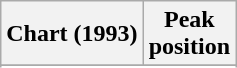<table class="wikitable sortable plainrowheaders" style="text-align:center">
<tr>
<th>Chart (1993)</th>
<th>Peak<br>position</th>
</tr>
<tr>
</tr>
<tr>
</tr>
<tr>
</tr>
<tr>
</tr>
<tr>
</tr>
<tr>
</tr>
<tr>
</tr>
<tr>
</tr>
</table>
